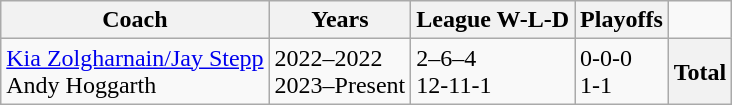<table class="wikitable">
<tr>
<th>Coach</th>
<th>Years</th>
<th>League W-L-D</th>
<th>Playoffs</th>
</tr>
<tr>
<td><a href='#'>Kia Zolgharnain/Jay Stepp</a><br>Andy Hoggarth</td>
<td>2022–2022<br>2023–Present</td>
<td>2–6–4<br>12-11-1</td>
<td>0-0-0<br>1-1</td>
<th align="center" rowSpan="1" colSpan="3">Total</th>
</tr>
</table>
